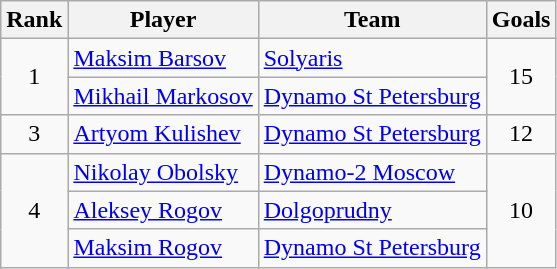<table class="wikitable">
<tr>
<th>Rank</th>
<th>Player</th>
<th>Team</th>
<th>Goals</th>
</tr>
<tr>
<td style="text-align:center;" rowspan="2">1</td>
<td> <a href='#'>Maksim Barsov</a></td>
<td><a href='#'>Solyaris</a></td>
<td style="text-align:center;" rowspan="2">15</td>
</tr>
<tr>
<td> <a href='#'>Mikhail Markosov</a></td>
<td><a href='#'>Dynamo St Petersburg</a></td>
</tr>
<tr>
<td style="text-align:center;" rowspan="1">3</td>
<td> <a href='#'>Artyom Kulishev</a></td>
<td><a href='#'>Dynamo St Petersburg</a></td>
<td style="text-align:center;" rowspan="1">12</td>
</tr>
<tr>
<td style="text-align:center;" rowspan="3">4</td>
<td> <a href='#'>Nikolay Obolsky</a></td>
<td><a href='#'>Dynamo-2 Moscow</a></td>
<td style="text-align:center;" rowspan="3">10</td>
</tr>
<tr>
<td> <a href='#'>Aleksey Rogov</a></td>
<td><a href='#'>Dolgoprudny</a></td>
</tr>
<tr>
<td> <a href='#'>Maksim Rogov</a></td>
<td><a href='#'>Dynamo St Petersburg</a></td>
</tr>
</table>
